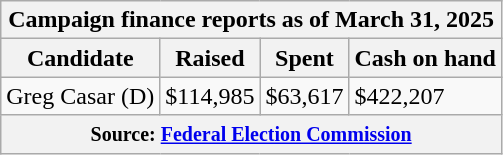<table class="wikitable sortable">
<tr>
<th colspan=4>Campaign finance reports as of March 31, 2025</th>
</tr>
<tr style="text-align:center;">
<th>Candidate</th>
<th>Raised</th>
<th>Spent</th>
<th>Cash on hand</th>
</tr>
<tr>
<td>Greg Casar (D)</td>
<td>$114,985</td>
<td>$63,617</td>
<td>$422,207</td>
</tr>
<tr>
<th colspan="4"><small>Source: <a href='#'>Federal Election Commission</a></small></th>
</tr>
</table>
